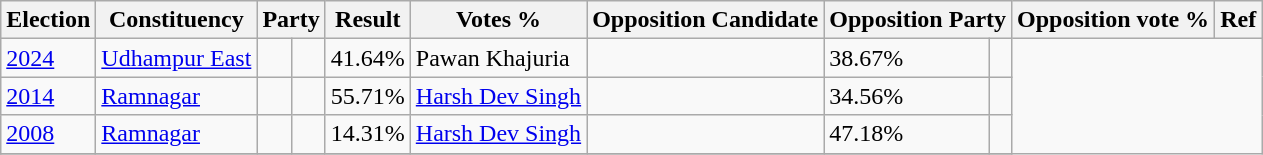<table class="wikitable sortable">
<tr>
<th>Election</th>
<th>Constituency</th>
<th colspan="2">Party</th>
<th>Result</th>
<th>Votes %</th>
<th>Opposition Candidate</th>
<th colspan="2">Opposition Party</th>
<th>Opposition vote %</th>
<th>Ref</th>
</tr>
<tr>
<td><a href='#'>2024</a></td>
<td><a href='#'>Udhampur East</a></td>
<td></td>
<td></td>
<td>41.64%</td>
<td>Pawan Khajuria</td>
<td></td>
<td>38.67%</td>
<td></td>
</tr>
<tr>
<td><a href='#'>2014</a></td>
<td><a href='#'>Ramnagar</a></td>
<td></td>
<td></td>
<td>55.71%</td>
<td><a href='#'>Harsh Dev Singh</a></td>
<td></td>
<td>34.56%</td>
<td></td>
</tr>
<tr>
<td><a href='#'>2008</a></td>
<td><a href='#'>Ramnagar</a></td>
<td></td>
<td></td>
<td>14.31%</td>
<td><a href='#'>Harsh Dev Singh</a></td>
<td></td>
<td>47.18%</td>
<td></td>
</tr>
<tr>
</tr>
</table>
